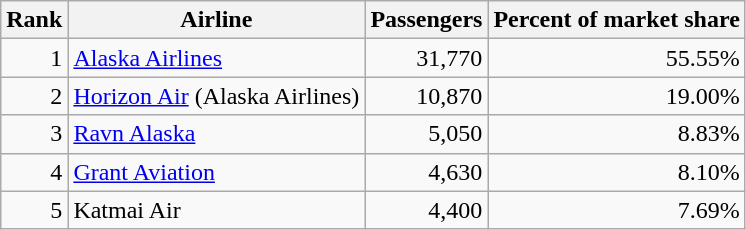<table class="wikitable">
<tr>
<th>Rank</th>
<th>Airline</th>
<th>Passengers</th>
<th>Percent of market share</th>
</tr>
<tr>
<td align=right>1</td>
<td><a href='#'>Alaska Airlines</a></td>
<td align=right>31,770</td>
<td align=right>55.55%</td>
</tr>
<tr>
<td align=right>2</td>
<td><a href='#'>Horizon Air</a> (Alaska Airlines)</td>
<td align=right>10,870</td>
<td align=right>19.00%</td>
</tr>
<tr>
<td align=right>3</td>
<td><a href='#'>Ravn Alaska</a> </td>
<td align=right>5,050</td>
<td align=right>8.83%</td>
</tr>
<tr>
<td align=right>4</td>
<td><a href='#'>Grant Aviation</a></td>
<td align=right>4,630</td>
<td align=right>8.10%</td>
</tr>
<tr>
<td align=right>5</td>
<td>Katmai Air</td>
<td align=right>4,400</td>
<td align=right>7.69%</td>
</tr>
</table>
